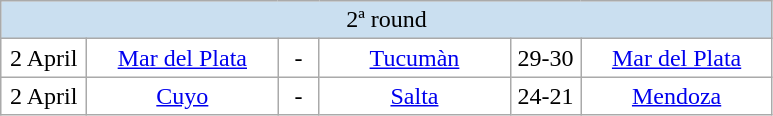<table class="wikitable" style="text-align:center">
<tr style="background:#cadff0;">
<td style="text-align:center;" colspan="6">2ª round</td>
</tr>
<tr style="background:#fff;">
<td width=50>2 April</td>
<td width=120><a href='#'>Mar del Plata</a></td>
<td width=20>-</td>
<td width=120><a href='#'>Tucumàn</a></td>
<td width=40>29-30</td>
<td width=120><a href='#'>Mar del Plata</a></td>
</tr>
<tr style="background:#fff;">
<td width=50>2 April</td>
<td width=120><a href='#'>Cuyo</a></td>
<td width=20>-</td>
<td width=120><a href='#'>Salta</a></td>
<td width=40>24-21</td>
<td width=120><a href='#'>Mendoza</a></td>
</tr>
</table>
